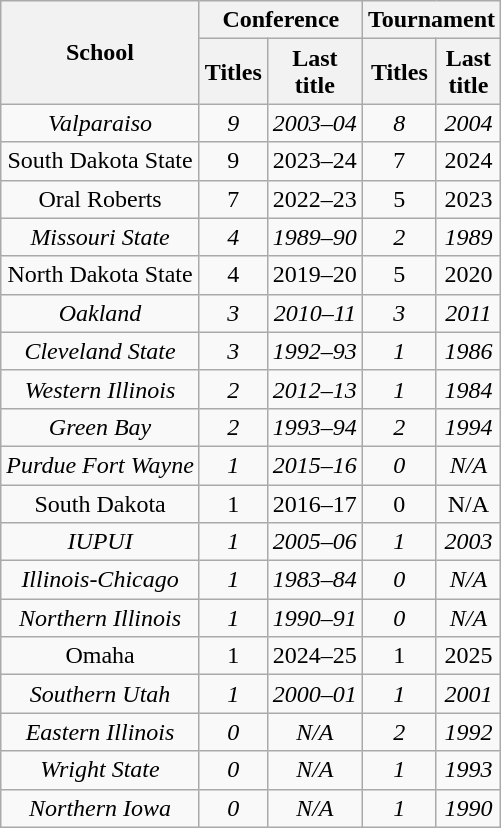<table class="wikitable sortable" style="text-align:center">
<tr>
<th rowspan=2>School</th>
<th colspan=2>Conference</th>
<th colspan=2>Tournament</th>
</tr>
<tr>
<th>Titles</th>
<th>Last<br>title</th>
<th>Titles</th>
<th>Last<br>title</th>
</tr>
<tr>
<td><em>Valparaiso</em></td>
<td><em>9</em></td>
<td><em>2003–04</em></td>
<td><em>8</em></td>
<td><em>2004</em></td>
</tr>
<tr>
<td>South Dakota State</td>
<td>9</td>
<td>2023–24</td>
<td>7</td>
<td>2024</td>
</tr>
<tr>
<td>Oral Roberts</td>
<td>7</td>
<td>2022–23</td>
<td>5</td>
<td>2023</td>
</tr>
<tr>
<td><em>Missouri State</em></td>
<td><em>4</em></td>
<td><em>1989–90</em></td>
<td><em>2</em></td>
<td><em>1989</em></td>
</tr>
<tr>
<td>North Dakota State</td>
<td>4</td>
<td>2019–20</td>
<td>5</td>
<td>2020</td>
</tr>
<tr>
<td><em>Oakland</em></td>
<td><em>3</em></td>
<td><em>2010–11</em></td>
<td><em>3</em></td>
<td><em>2011</em></td>
</tr>
<tr>
<td><em>Cleveland State</em></td>
<td><em>3</em></td>
<td><em>1992–93</em></td>
<td><em>1</em></td>
<td><em>1986</em></td>
</tr>
<tr>
<td><em>Western Illinois</em></td>
<td><em>2</em></td>
<td><em>2012–13</em></td>
<td><em>1</em></td>
<td><em>1984</em></td>
</tr>
<tr>
<td><em>Green Bay</em></td>
<td><em>2</em></td>
<td><em>1993–94</em></td>
<td><em>2</em></td>
<td><em>1994</em></td>
</tr>
<tr>
<td><em>Purdue Fort Wayne</em></td>
<td><em>1</em></td>
<td><em>2015–16</em></td>
<td><em>0</em></td>
<td><em>N/A</em></td>
</tr>
<tr>
<td>South Dakota</td>
<td>1</td>
<td>2016–17</td>
<td>0</td>
<td>N/A</td>
</tr>
<tr>
<td><em>IUPUI</em></td>
<td><em>1</em></td>
<td><em>2005–06</em></td>
<td><em>1</em></td>
<td><em>2003</em></td>
</tr>
<tr>
<td><em>Illinois-Chicago</em></td>
<td><em>1</em></td>
<td><em>1983–84</em></td>
<td><em>0</em></td>
<td><em>N/A</em></td>
</tr>
<tr>
<td><em>Northern Illinois</em></td>
<td><em>1</em></td>
<td><em>1990–91</em></td>
<td><em>0</em></td>
<td><em>N/A</em></td>
</tr>
<tr>
<td>Omaha</td>
<td>1</td>
<td>2024–25</td>
<td>1</td>
<td>2025</td>
</tr>
<tr>
<td><em>Southern Utah</em></td>
<td><em>1</em></td>
<td><em>2000–01</em></td>
<td><em>1</em></td>
<td><em>2001</em></td>
</tr>
<tr>
<td><em>Eastern Illinois</em></td>
<td><em>0</em></td>
<td><em>N/A</em></td>
<td><em>2</em></td>
<td><em>1992</em></td>
</tr>
<tr>
<td><em>Wright State</em></td>
<td><em>0</em></td>
<td><em>N/A</em></td>
<td><em>1</em></td>
<td><em>1993</em></td>
</tr>
<tr>
<td><em>Northern Iowa</em></td>
<td><em>0</em></td>
<td><em>N/A</em></td>
<td><em>1</em></td>
<td><em>1990</em></td>
</tr>
</table>
